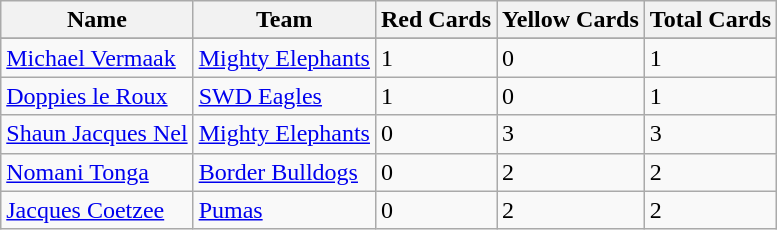<table class="wikitable">
<tr>
<th>Name</th>
<th>Team</th>
<th>Red Cards </th>
<th>Yellow Cards </th>
<th>Total Cards</th>
</tr>
<tr bgcolor="#d0ffd0" align="center">
</tr>
<tr>
<td align="left"><a href='#'>Michael Vermaak</a></td>
<td><a href='#'>Mighty Elephants</a></td>
<td>1</td>
<td>0</td>
<td>1</td>
</tr>
<tr>
<td align="left"><a href='#'>Doppies le Roux</a></td>
<td><a href='#'>SWD Eagles</a></td>
<td>1</td>
<td>0</td>
<td>1</td>
</tr>
<tr>
<td align="left"><a href='#'>Shaun Jacques Nel</a></td>
<td><a href='#'>Mighty Elephants</a></td>
<td>0</td>
<td>3</td>
<td>3</td>
</tr>
<tr>
<td align="left"><a href='#'>Nomani Tonga</a></td>
<td><a href='#'>Border Bulldogs</a></td>
<td>0</td>
<td>2</td>
<td>2</td>
</tr>
<tr>
<td align="left"><a href='#'>Jacques Coetzee</a></td>
<td><a href='#'>Pumas</a></td>
<td>0</td>
<td>2</td>
<td>2</td>
</tr>
</table>
